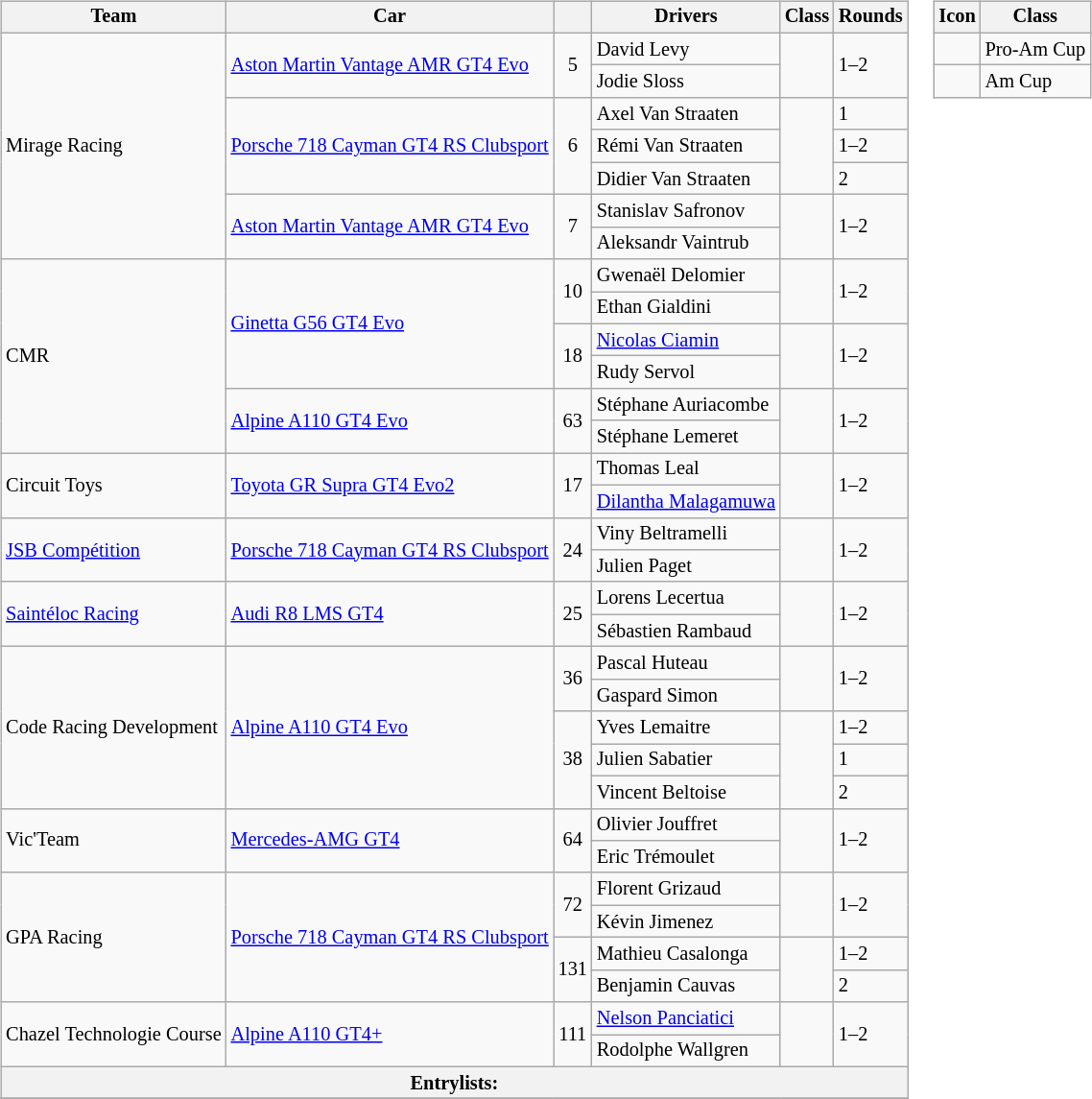<table>
<tr>
<td><br><table class="wikitable" style="font-size: 85%">
<tr>
<th>Team</th>
<th>Car</th>
<th></th>
<th>Drivers</th>
<th>Class</th>
<th>Rounds</th>
</tr>
<tr>
<td rowspan="7"> Mirage Racing</td>
<td rowspan="2"><a href='#'>Aston Martin Vantage AMR GT4 Evo</a></td>
<td rowspan="2" align="center">5</td>
<td> David Levy</td>
<td rowspan="2" align="center"></td>
<td rowspan="2">1–2</td>
</tr>
<tr>
<td> Jodie Sloss</td>
</tr>
<tr>
<td rowspan="3"><a href='#'>Porsche 718 Cayman GT4 RS Clubsport</a></td>
<td rowspan="3" align="center">6</td>
<td> Axel Van Straaten</td>
<td rowspan="3" align="center"></td>
<td>1</td>
</tr>
<tr>
<td> Rémi Van Straaten</td>
<td>1–2</td>
</tr>
<tr>
<td> Didier Van Straaten</td>
<td>2</td>
</tr>
<tr>
<td rowspan="2"><a href='#'>Aston Martin Vantage AMR GT4 Evo</a></td>
<td rowspan="2" align="center">7</td>
<td> Stanislav Safronov</td>
<td rowspan="2" align="center"></td>
<td rowspan="2">1–2</td>
</tr>
<tr>
<td> Aleksandr Vaintrub</td>
</tr>
<tr>
<td rowspan="6"> CMR</td>
<td rowspan="4"><a href='#'>Ginetta G56 GT4 Evo</a></td>
<td rowspan="2" align="center">10</td>
<td> Gwenaël Delomier</td>
<td rowspan="2" align="center"></td>
<td rowspan="2">1–2</td>
</tr>
<tr>
<td> Ethan Gialdini</td>
</tr>
<tr>
<td rowspan="2" align="center">18</td>
<td> <a href='#'>Nicolas Ciamin</a></td>
<td rowspan="2" align="center"></td>
<td rowspan="2">1–2</td>
</tr>
<tr>
<td> Rudy Servol</td>
</tr>
<tr>
<td rowspan="2"><a href='#'>Alpine A110 GT4 Evo</a></td>
<td rowspan="2" align="center">63</td>
<td> Stéphane Auriacombe</td>
<td rowspan="2" align="center"></td>
<td rowspan="2">1–2</td>
</tr>
<tr>
<td> Stéphane Lemeret</td>
</tr>
<tr>
<td rowspan="2"> Circuit Toys</td>
<td rowspan="2"><a href='#'>Toyota GR Supra GT4 Evo2</a></td>
<td rowspan="2" align="center">17</td>
<td> Thomas Leal</td>
<td rowspan="2" align="center"></td>
<td rowspan="2">1–2</td>
</tr>
<tr>
<td> <a href='#'>Dilantha Malagamuwa</a></td>
</tr>
<tr>
<td rowspan="2"> <a href='#'>JSB Compétition</a></td>
<td rowspan="2"><a href='#'>Porsche 718 Cayman GT4 RS Clubsport</a></td>
<td rowspan="2" align="center">24</td>
<td> Viny Beltramelli</td>
<td rowspan="2" align="center"></td>
<td rowspan="2">1–2</td>
</tr>
<tr>
<td> Julien Paget</td>
</tr>
<tr>
<td rowspan="2"> <a href='#'>Saintéloc Racing</a></td>
<td rowspan="2"><a href='#'>Audi R8 LMS GT4</a></td>
<td rowspan="2" align="center">25</td>
<td> Lorens Lecertua</td>
<td rowspan="2" align="center"></td>
<td rowspan="2">1–2</td>
</tr>
<tr>
<td> Sébastien Rambaud</td>
</tr>
<tr>
<td rowspan="5"> Code Racing Development</td>
<td rowspan="5"><a href='#'>Alpine A110 GT4 Evo</a></td>
<td rowspan="2" align="center">36</td>
<td> Pascal Huteau</td>
<td rowspan="2" align="center"></td>
<td rowspan="2">1–2</td>
</tr>
<tr>
<td> Gaspard Simon</td>
</tr>
<tr>
<td rowspan="3" align="center">38</td>
<td> Yves Lemaitre</td>
<td rowspan="3" align="center">  <br> </td>
<td>1–2</td>
</tr>
<tr>
<td> Julien Sabatier</td>
<td>1</td>
</tr>
<tr>
<td> Vincent Beltoise</td>
<td>2</td>
</tr>
<tr>
<td rowspan="2"> Vic'Team</td>
<td rowspan="2"><a href='#'>Mercedes-AMG GT4</a></td>
<td rowspan="2" align="center">64</td>
<td> Olivier Jouffret</td>
<td rowspan="2" align="center"></td>
<td rowspan="2">1–2</td>
</tr>
<tr>
<td> Eric Trémoulet</td>
</tr>
<tr>
<td rowspan="4"> GPA Racing</td>
<td rowspan="4"><a href='#'>Porsche 718 Cayman GT4 RS Clubsport</a></td>
<td rowspan="2" align="center">72</td>
<td> Florent Grizaud</td>
<td rowspan="2" align="center"></td>
<td rowspan="2">1–2</td>
</tr>
<tr>
<td> Kévin Jimenez</td>
</tr>
<tr>
<td rowspan="2" align="center">131</td>
<td> Mathieu Casalonga</td>
<td rowspan="2" align="center"></td>
<td>1–2</td>
</tr>
<tr>
<td> Benjamin Cauvas</td>
<td>2</td>
</tr>
<tr>
<td rowspan="2"> Chazel Technologie Course</td>
<td rowspan="2"><a href='#'>Alpine A110 GT4+</a></td>
<td rowspan="2" align="center">111</td>
<td> <a href='#'>Nelson Panciatici</a></td>
<td rowspan="2" align="center"></td>
<td rowspan="2">1–2</td>
</tr>
<tr>
<td> Rodolphe Wallgren</td>
</tr>
<tr>
<th colspan="6">Entrylists:</th>
</tr>
<tr>
</tr>
</table>
</td>
<td valign="top"><br><table class="wikitable" style="font-size: 85%;">
<tr>
<th>Icon</th>
<th>Class</th>
</tr>
<tr>
<td align="center"></td>
<td>Pro-Am Cup</td>
</tr>
<tr>
<td align="center"></td>
<td>Am Cup</td>
</tr>
</table>
</td>
</tr>
</table>
